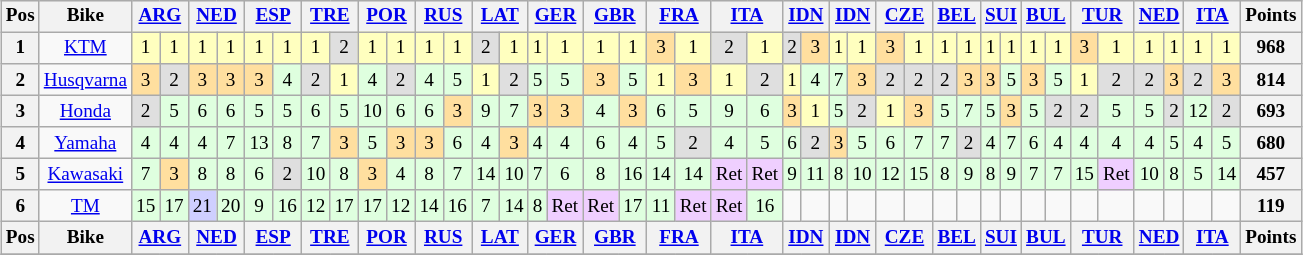<table>
<tr>
<td><br><table class="wikitable" style="font-size: 80%; text-align:center">
<tr valign="top">
<th valign="middle">Pos</th>
<th valign="middle">Bike</th>
<th colspan=2><a href='#'>ARG</a><br></th>
<th colspan=2><a href='#'>NED</a><br></th>
<th colspan=2><a href='#'>ESP</a><br></th>
<th colspan=2><a href='#'>TRE</a><br></th>
<th colspan=2><a href='#'>POR</a><br></th>
<th colspan=2><a href='#'>RUS</a><br></th>
<th colspan=2><a href='#'>LAT</a><br></th>
<th colspan=2><a href='#'>GER</a><br></th>
<th colspan=2><a href='#'>GBR</a><br></th>
<th colspan=2><a href='#'>FRA</a><br></th>
<th colspan=2><a href='#'>ITA</a><br></th>
<th colspan=2><a href='#'>IDN</a><br></th>
<th colspan=2><a href='#'>IDN</a><br></th>
<th colspan=2><a href='#'>CZE</a><br></th>
<th colspan=2><a href='#'>BEL</a><br></th>
<th colspan=2><a href='#'>SUI</a><br></th>
<th colspan=2><a href='#'>BUL</a><br></th>
<th colspan=2><a href='#'>TUR</a><br></th>
<th colspan=2><a href='#'>NED</a><br></th>
<th colspan=2><a href='#'>ITA</a><br></th>
<th valign="middle">Points</th>
</tr>
<tr>
<th>1</th>
<td><a href='#'>KTM</a></td>
<td style="background:#ffffbf;">1</td>
<td style="background:#ffffbf;">1</td>
<td style="background:#ffffbf;">1</td>
<td style="background:#ffffbf;">1</td>
<td style="background:#ffffbf;">1</td>
<td style="background:#ffffbf;">1</td>
<td style="background:#ffffbf;">1</td>
<td style="background:#dfdfdf;">2</td>
<td style="background:#ffffbf;">1</td>
<td style="background:#ffffbf;">1</td>
<td style="background:#ffffbf;">1</td>
<td style="background:#ffffbf;">1</td>
<td style="background:#dfdfdf;">2</td>
<td style="background:#ffffbf;">1</td>
<td style="background:#ffffbf;">1</td>
<td style="background:#ffffbf;">1</td>
<td style="background:#ffffbf;">1</td>
<td style="background:#ffffbf;">1</td>
<td style="background:#ffdf9f;">3</td>
<td style="background:#ffffbf;">1</td>
<td style="background:#dfdfdf;">2</td>
<td style="background:#ffffbf;">1</td>
<td style="background:#dfdfdf;">2</td>
<td style="background:#ffdf9f;">3</td>
<td style="background:#ffffbf;">1</td>
<td style="background:#ffffbf;">1</td>
<td style="background:#ffdf9f;">3</td>
<td style="background:#ffffbf;">1</td>
<td style="background:#ffffbf;">1</td>
<td style="background:#ffffbf;">1</td>
<td style="background:#ffffbf;">1</td>
<td style="background:#ffffbf;">1</td>
<td style="background:#ffffbf;">1</td>
<td style="background:#ffffbf;">1</td>
<td style="background:#ffdf9f;">3</td>
<td style="background:#ffffbf;">1</td>
<td style="background:#ffffbf;">1</td>
<td style="background:#ffffbf;">1</td>
<td style="background:#ffffbf;">1</td>
<td style="background:#ffffbf;">1</td>
<th>968</th>
</tr>
<tr>
<th>2</th>
<td><a href='#'>Husqvarna</a></td>
<td style="background:#ffdf9f;">3</td>
<td style="background:#dfdfdf;">2</td>
<td style="background:#ffdf9f;">3</td>
<td style="background:#ffdf9f;">3</td>
<td style="background:#ffdf9f;">3</td>
<td style="background:#dfffdf;">4</td>
<td style="background:#dfdfdf;">2</td>
<td style="background:#ffffbf;">1</td>
<td style="background:#dfffdf;">4</td>
<td style="background:#dfdfdf;">2</td>
<td style="background:#dfffdf;">4</td>
<td style="background:#dfffdf;">5</td>
<td style="background:#ffffbf;">1</td>
<td style="background:#dfdfdf;">2</td>
<td style="background:#dfffdf;">5</td>
<td style="background:#dfffdf;">5</td>
<td style="background:#ffdf9f;">3</td>
<td style="background:#dfffdf;">5</td>
<td style="background:#ffffbf;">1</td>
<td style="background:#ffdf9f;">3</td>
<td style="background:#ffffbf;">1</td>
<td style="background:#dfdfdf;">2</td>
<td style="background:#ffffbf;">1</td>
<td style="background:#dfffdf;">4</td>
<td style="background:#dfffdf;">7</td>
<td style="background:#ffdf9f;">3</td>
<td style="background:#dfdfdf;">2</td>
<td style="background:#dfdfdf;">2</td>
<td style="background:#dfdfdf;">2</td>
<td style="background:#ffdf9f;">3</td>
<td style="background:#ffdf9f;">3</td>
<td style="background:#dfffdf;">5</td>
<td style="background:#ffdf9f;">3</td>
<td style="background:#dfffdf;">5</td>
<td style="background:#ffffbf;">1</td>
<td style="background:#dfdfdf;">2</td>
<td style="background:#dfdfdf;">2</td>
<td style="background:#ffdf9f;">3</td>
<td style="background:#dfdfdf;">2</td>
<td style="background:#ffdf9f;">3</td>
<th>814</th>
</tr>
<tr>
<th>3</th>
<td><a href='#'>Honda</a></td>
<td style="background:#dfdfdf;">2</td>
<td style="background:#dfffdf;">5</td>
<td style="background:#dfffdf;">6</td>
<td style="background:#dfffdf;">6</td>
<td style="background:#dfffdf;">5</td>
<td style="background:#dfffdf;">5</td>
<td style="background:#dfffdf;">6</td>
<td style="background:#dfffdf;">5</td>
<td style="background:#dfffdf;">10</td>
<td style="background:#dfffdf;">6</td>
<td style="background:#dfffdf;">6</td>
<td style="background:#ffdf9f;">3</td>
<td style="background:#dfffdf;">9</td>
<td style="background:#dfffdf;">7</td>
<td style="background:#ffdf9f;">3</td>
<td style="background:#ffdf9f;">3</td>
<td style="background:#dfffdf;">4</td>
<td style="background:#ffdf9f;">3</td>
<td style="background:#dfffdf;">6</td>
<td style="background:#dfffdf;">5</td>
<td style="background:#dfffdf;">9</td>
<td style="background:#dfffdf;">6</td>
<td style="background:#ffdf9f;">3</td>
<td style="background:#ffffbf;">1</td>
<td style="background:#dfffdf;">5</td>
<td style="background:#dfdfdf;">2</td>
<td style="background:#ffffbf;">1</td>
<td style="background:#ffdf9f;">3</td>
<td style="background:#dfffdf;">5</td>
<td style="background:#dfffdf;">7</td>
<td style="background:#dfffdf;">5</td>
<td style="background:#ffdf9f;">3</td>
<td style="background:#dfffdf;">5</td>
<td style="background:#dfdfdf;">2</td>
<td style="background:#dfdfdf;">2</td>
<td style="background:#dfffdf;">5</td>
<td style="background:#dfffdf;">5</td>
<td style="background:#dfdfdf;">2</td>
<td style="background:#dfffdf;">12</td>
<td style="background:#dfdfdf;">2</td>
<th>693</th>
</tr>
<tr>
<th>4</th>
<td><a href='#'>Yamaha</a></td>
<td style="background:#dfffdf;">4</td>
<td style="background:#dfffdf;">4</td>
<td style="background:#dfffdf;">4</td>
<td style="background:#dfffdf;">7</td>
<td style="background:#dfffdf;">13</td>
<td style="background:#dfffdf;">8</td>
<td style="background:#dfffdf;">7</td>
<td style="background:#ffdf9f;">3</td>
<td style="background:#dfffdf;">5</td>
<td style="background:#ffdf9f;">3</td>
<td style="background:#ffdf9f;">3</td>
<td style="background:#dfffdf;">6</td>
<td style="background:#dfffdf;">4</td>
<td style="background:#ffdf9f;">3</td>
<td style="background:#dfffdf;">4</td>
<td style="background:#dfffdf;">4</td>
<td style="background:#dfffdf;">6</td>
<td style="background:#dfffdf;">4</td>
<td style="background:#dfffdf;">5</td>
<td style="background:#dfdfdf;">2</td>
<td style="background:#dfffdf;">4</td>
<td style="background:#dfffdf;">5</td>
<td style="background:#dfffdf;">6</td>
<td style="background:#dfdfdf;">2</td>
<td style="background:#ffdf9f;">3</td>
<td style="background:#dfffdf;">5</td>
<td style="background:#dfffdf;">6</td>
<td style="background:#dfffdf;">7</td>
<td style="background:#dfffdf;">7</td>
<td style="background:#dfdfdf;">2</td>
<td style="background:#dfffdf;">4</td>
<td style="background:#dfffdf;">7</td>
<td style="background:#dfffdf;">6</td>
<td style="background:#dfffdf;">4</td>
<td style="background:#dfffdf;">4</td>
<td style="background:#dfffdf;">4</td>
<td style="background:#dfffdf;">4</td>
<td style="background:#dfffdf;">5</td>
<td style="background:#dfffdf;">4</td>
<td style="background:#dfffdf;">5</td>
<th>680</th>
</tr>
<tr>
<th>5</th>
<td><a href='#'>Kawasaki</a></td>
<td style="background:#dfffdf;">7</td>
<td style="background:#ffdf9f;">3</td>
<td style="background:#dfffdf;">8</td>
<td style="background:#dfffdf;">8</td>
<td style="background:#dfffdf;">6</td>
<td style="background:#dfdfdf;">2</td>
<td style="background:#dfffdf;">10</td>
<td style="background:#dfffdf;">8</td>
<td style="background:#ffdf9f;">3</td>
<td style="background:#dfffdf;">4</td>
<td style="background:#dfffdf;">8</td>
<td style="background:#dfffdf;">7</td>
<td style="background:#dfffdf;">14</td>
<td style="background:#dfffdf;">10</td>
<td style="background:#dfffdf;">7</td>
<td style="background:#dfffdf;">6</td>
<td style="background:#dfffdf;">8</td>
<td style="background:#dfffdf;">16</td>
<td style="background:#dfffdf;">14</td>
<td style="background:#dfffdf;">14</td>
<td style="background:#efcfff;">Ret</td>
<td style="background:#efcfff;">Ret</td>
<td style="background:#dfffdf;">9</td>
<td style="background:#dfffdf;">11</td>
<td style="background:#dfffdf;">8</td>
<td style="background:#dfffdf;">10</td>
<td style="background:#dfffdf;">12</td>
<td style="background:#dfffdf;">15</td>
<td style="background:#dfffdf;">8</td>
<td style="background:#dfffdf;">9</td>
<td style="background:#dfffdf;">8</td>
<td style="background:#dfffdf;">9</td>
<td style="background:#dfffdf;">7</td>
<td style="background:#dfffdf;">7</td>
<td style="background:#dfffdf;">15</td>
<td style="background:#efcfff;">Ret</td>
<td style="background:#dfffdf;">10</td>
<td style="background:#dfffdf;">8</td>
<td style="background:#dfffdf;">5</td>
<td style="background:#dfffdf;">14</td>
<th>457</th>
</tr>
<tr>
<th>6</th>
<td><a href='#'>TM</a></td>
<td style="background:#dfffdf;">15</td>
<td style="background:#dfffdf;">17</td>
<td style="background:#cfcfff;">21</td>
<td style="background:#dfffdf;">20</td>
<td style="background:#dfffdf;">9</td>
<td style="background:#dfffdf;">16</td>
<td style="background:#dfffdf;">12</td>
<td style="background:#dfffdf;">17</td>
<td style="background:#dfffdf;">17</td>
<td style="background:#dfffdf;">12</td>
<td style="background:#dfffdf;">14</td>
<td style="background:#dfffdf;">16</td>
<td style="background:#dfffdf;">7</td>
<td style="background:#dfffdf;">14</td>
<td style="background:#dfffdf;">8</td>
<td style="background:#efcfff;">Ret</td>
<td style="background:#efcfff;">Ret</td>
<td style="background:#dfffdf;">17</td>
<td style="background:#dfffdf;">11</td>
<td style="background:#efcfff;">Ret</td>
<td style="background:#efcfff;">Ret</td>
<td style="background:#dfffdf;">16</td>
<td></td>
<td></td>
<td></td>
<td></td>
<td></td>
<td></td>
<td></td>
<td></td>
<td></td>
<td></td>
<td></td>
<td></td>
<td></td>
<td></td>
<td></td>
<td></td>
<td></td>
<td></td>
<th>119</th>
</tr>
<tr valign="top">
<th valign="middle">Pos</th>
<th valign="middle">Bike</th>
<th colspan=2><a href='#'>ARG</a><br></th>
<th colspan=2><a href='#'>NED</a><br></th>
<th colspan=2><a href='#'>ESP</a><br></th>
<th colspan=2><a href='#'>TRE</a><br></th>
<th colspan=2><a href='#'>POR</a><br></th>
<th colspan=2><a href='#'>RUS</a><br></th>
<th colspan=2><a href='#'>LAT</a><br></th>
<th colspan=2><a href='#'>GER</a><br></th>
<th colspan=2><a href='#'>GBR</a><br></th>
<th colspan=2><a href='#'>FRA</a><br></th>
<th colspan=2><a href='#'>ITA</a><br></th>
<th colspan=2><a href='#'>IDN</a><br></th>
<th colspan=2><a href='#'>IDN</a><br></th>
<th colspan=2><a href='#'>CZE</a><br></th>
<th colspan=2><a href='#'>BEL</a><br></th>
<th colspan=2><a href='#'>SUI</a><br></th>
<th colspan=2><a href='#'>BUL</a><br></th>
<th colspan=2><a href='#'>TUR</a><br></th>
<th colspan=2><a href='#'>NED</a><br></th>
<th colspan=2><a href='#'>ITA</a><br></th>
<th valign="middle">Points</th>
</tr>
<tr>
</tr>
</table>
</td>
<td valign="top"><br></td>
</tr>
</table>
